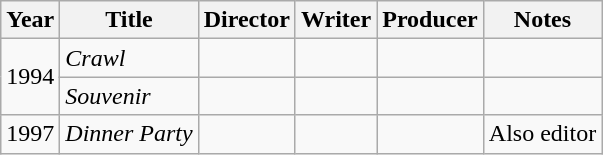<table class="wikitable">
<tr>
<th>Year</th>
<th>Title</th>
<th>Director</th>
<th>Writer</th>
<th>Producer</th>
<th>Notes</th>
</tr>
<tr>
<td rowspan=2>1994</td>
<td><em>Crawl</em></td>
<td></td>
<td></td>
<td></td>
<td></td>
</tr>
<tr>
<td><em>Souvenir</em></td>
<td></td>
<td></td>
<td></td>
<td></td>
</tr>
<tr>
<td>1997</td>
<td><em>Dinner Party</em></td>
<td></td>
<td></td>
<td></td>
<td>Also editor</td>
</tr>
</table>
